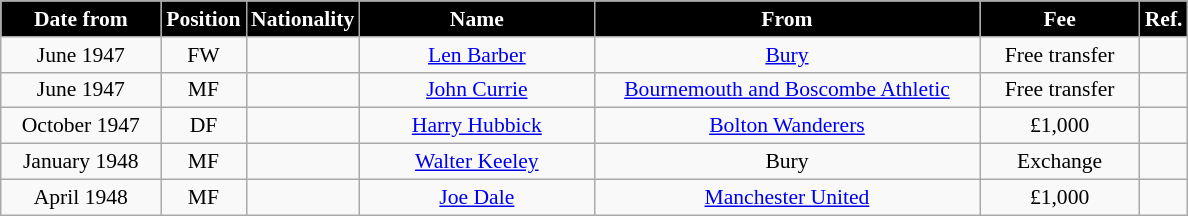<table class="wikitable" style="text-align:center; font-size:90%; ">
<tr>
<th style="background:#000000; color:white; width:100px;">Date from</th>
<th style="background:#000000; color:white; width:50px;">Position</th>
<th style="background:#000000; color:white; width:50px;">Nationality</th>
<th style="background:#000000; color:white; width:150px;">Name</th>
<th style="background:#000000; color:white; width:250px;">From</th>
<th style="background:#000000; color:white; width:100px;">Fee</th>
<th style="background:#000000; color:white; width:25px;">Ref.</th>
</tr>
<tr>
<td>June 1947</td>
<td>FW</td>
<td></td>
<td><a href='#'>Len Barber</a></td>
<td><a href='#'>Bury</a></td>
<td>Free transfer</td>
<td></td>
</tr>
<tr>
<td>June 1947</td>
<td>MF</td>
<td></td>
<td><a href='#'>John Currie</a></td>
<td><a href='#'>Bournemouth and Boscombe Athletic</a></td>
<td>Free transfer</td>
<td></td>
</tr>
<tr>
<td>October 1947</td>
<td>DF</td>
<td></td>
<td><a href='#'>Harry Hubbick</a></td>
<td><a href='#'>Bolton Wanderers</a></td>
<td>£1,000</td>
<td></td>
</tr>
<tr>
<td>January 1948</td>
<td>MF</td>
<td></td>
<td><a href='#'>Walter Keeley</a></td>
<td>Bury</td>
<td>Exchange</td>
<td></td>
</tr>
<tr>
<td>April 1948</td>
<td>MF</td>
<td></td>
<td><a href='#'>Joe Dale</a></td>
<td><a href='#'>Manchester United</a></td>
<td>£1,000</td>
<td></td>
</tr>
</table>
